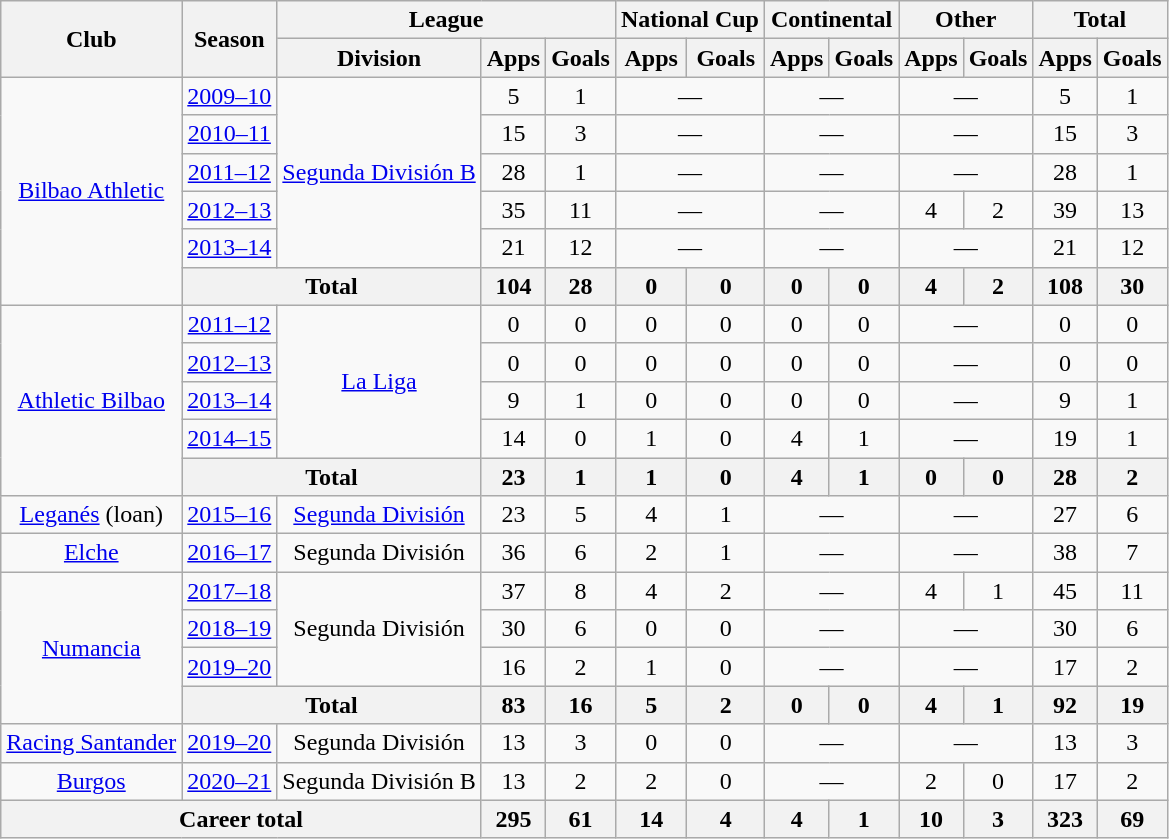<table class="wikitable" style="text-align:center">
<tr>
<th rowspan="2">Club</th>
<th rowspan="2">Season</th>
<th colspan="3">League</th>
<th colspan="2">National Cup</th>
<th colspan="2">Continental</th>
<th colspan="2">Other</th>
<th colspan="2">Total</th>
</tr>
<tr>
<th>Division</th>
<th>Apps</th>
<th>Goals</th>
<th>Apps</th>
<th>Goals</th>
<th>Apps</th>
<th>Goals</th>
<th>Apps</th>
<th>Goals</th>
<th>Apps</th>
<th>Goals</th>
</tr>
<tr>
<td rowspan="6"><a href='#'>Bilbao Athletic</a></td>
<td><a href='#'>2009–10</a></td>
<td rowspan="5"><a href='#'>Segunda División B</a></td>
<td>5</td>
<td>1</td>
<td colspan="2">—</td>
<td colspan="2">—</td>
<td colspan="2">—</td>
<td>5</td>
<td>1</td>
</tr>
<tr>
<td><a href='#'>2010–11</a></td>
<td>15</td>
<td>3</td>
<td colspan="2">—</td>
<td colspan="2">—</td>
<td colspan="2">—</td>
<td>15</td>
<td>3</td>
</tr>
<tr>
<td><a href='#'>2011–12</a></td>
<td>28</td>
<td>1</td>
<td colspan="2">—</td>
<td colspan="2">—</td>
<td colspan="2">—</td>
<td>28</td>
<td>1</td>
</tr>
<tr>
<td><a href='#'>2012–13</a></td>
<td>35</td>
<td>11</td>
<td colspan="2">—</td>
<td colspan="2">—</td>
<td>4</td>
<td>2</td>
<td>39</td>
<td>13</td>
</tr>
<tr>
<td><a href='#'>2013–14</a></td>
<td>21</td>
<td>12</td>
<td colspan="2">—</td>
<td colspan="2">—</td>
<td colspan="2">—</td>
<td>21</td>
<td>12</td>
</tr>
<tr>
<th colspan="2">Total</th>
<th>104</th>
<th>28</th>
<th>0</th>
<th>0</th>
<th>0</th>
<th>0</th>
<th>4</th>
<th>2</th>
<th>108</th>
<th>30</th>
</tr>
<tr>
<td rowspan="5"><a href='#'>Athletic Bilbao</a></td>
<td><a href='#'>2011–12</a></td>
<td rowspan="4"><a href='#'>La Liga</a></td>
<td>0</td>
<td>0</td>
<td>0</td>
<td>0</td>
<td>0</td>
<td>0</td>
<td colspan="2">—</td>
<td>0</td>
<td>0</td>
</tr>
<tr>
<td><a href='#'>2012–13</a></td>
<td>0</td>
<td>0</td>
<td>0</td>
<td>0</td>
<td>0</td>
<td>0</td>
<td colspan="2">—</td>
<td>0</td>
<td>0</td>
</tr>
<tr>
<td><a href='#'>2013–14</a></td>
<td>9</td>
<td>1</td>
<td>0</td>
<td>0</td>
<td>0</td>
<td>0</td>
<td colspan="2">—</td>
<td>9</td>
<td>1</td>
</tr>
<tr>
<td><a href='#'>2014–15</a></td>
<td>14</td>
<td>0</td>
<td>1</td>
<td>0</td>
<td>4</td>
<td>1</td>
<td colspan="2">—</td>
<td>19</td>
<td>1</td>
</tr>
<tr>
<th colspan="2">Total</th>
<th>23</th>
<th>1</th>
<th>1</th>
<th>0</th>
<th>4</th>
<th>1</th>
<th>0</th>
<th>0</th>
<th>28</th>
<th>2</th>
</tr>
<tr>
<td><a href='#'>Leganés</a> (loan)</td>
<td><a href='#'>2015–16</a></td>
<td><a href='#'>Segunda División</a></td>
<td>23</td>
<td>5</td>
<td>4</td>
<td>1</td>
<td colspan="2">—</td>
<td colspan="2">—</td>
<td>27</td>
<td>6</td>
</tr>
<tr>
<td><a href='#'>Elche</a></td>
<td><a href='#'>2016–17</a></td>
<td>Segunda División</td>
<td>36</td>
<td>6</td>
<td>2</td>
<td>1</td>
<td colspan="2">—</td>
<td colspan="2">—</td>
<td>38</td>
<td>7</td>
</tr>
<tr>
<td rowspan="4"><a href='#'>Numancia</a></td>
<td><a href='#'>2017–18</a></td>
<td rowspan="3">Segunda División</td>
<td>37</td>
<td>8</td>
<td>4</td>
<td>2</td>
<td colspan="2">—</td>
<td>4</td>
<td>1</td>
<td>45</td>
<td>11</td>
</tr>
<tr>
<td><a href='#'>2018–19</a></td>
<td>30</td>
<td>6</td>
<td>0</td>
<td>0</td>
<td colspan="2">—</td>
<td colspan="2">—</td>
<td>30</td>
<td>6</td>
</tr>
<tr>
<td><a href='#'>2019–20</a></td>
<td>16</td>
<td>2</td>
<td>1</td>
<td>0</td>
<td colspan="2">—</td>
<td colspan="2">—</td>
<td>17</td>
<td>2</td>
</tr>
<tr>
<th colspan="2">Total</th>
<th>83</th>
<th>16</th>
<th>5</th>
<th>2</th>
<th>0</th>
<th>0</th>
<th>4</th>
<th>1</th>
<th>92</th>
<th>19</th>
</tr>
<tr>
<td><a href='#'>Racing Santander</a></td>
<td><a href='#'>2019–20</a></td>
<td>Segunda División</td>
<td>13</td>
<td>3</td>
<td>0</td>
<td>0</td>
<td colspan="2">—</td>
<td colspan="2">—</td>
<td>13</td>
<td>3</td>
</tr>
<tr>
<td><a href='#'>Burgos</a></td>
<td><a href='#'>2020–21</a></td>
<td>Segunda División B</td>
<td>13</td>
<td>2</td>
<td>2</td>
<td>0</td>
<td colspan="2">—</td>
<td>2</td>
<td>0</td>
<td>17</td>
<td>2</td>
</tr>
<tr>
<th colspan="3">Career total</th>
<th>295</th>
<th>61</th>
<th>14</th>
<th>4</th>
<th>4</th>
<th>1</th>
<th>10</th>
<th>3</th>
<th>323</th>
<th>69</th>
</tr>
</table>
